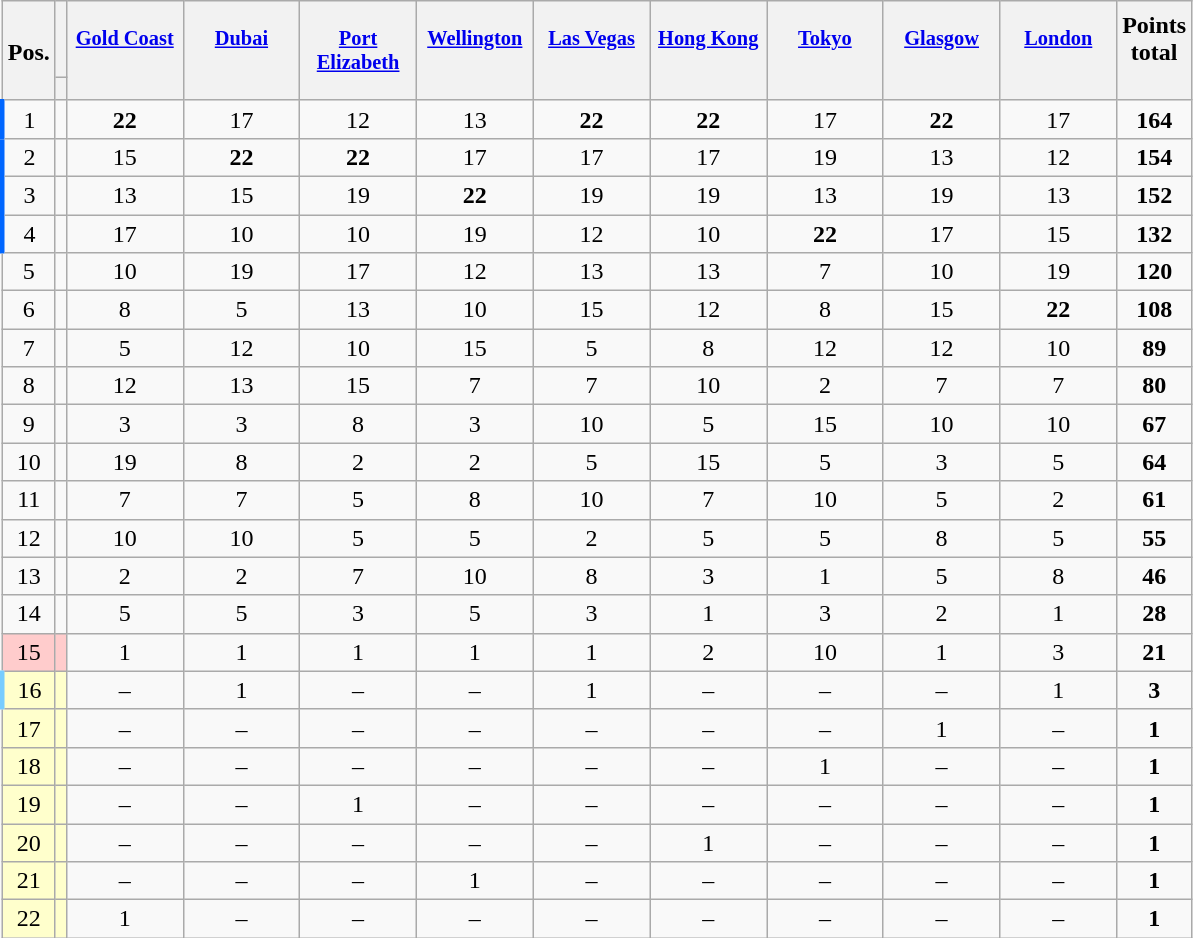<table class="wikitable sortable" style="text-align:center;">
<tr>
<th style="border-bottom:1px solid transparent;"><br>Pos.</th>
<th></th>
<th style="vertical-align:top;width:5.5em;border-bottom:1px solid transparent;padding:1px;font-size:85%;"><br><a href='#'>Gold Coast</a></th>
<th style="vertical-align:top;width:5.5em;border-bottom:1px solid transparent;padding:1px;font-size:85%;"><br><a href='#'>Dubai</a></th>
<th style="vertical-align:top;width:5.5em;border-bottom:1px solid transparent;padding:1px;font-size:85%;"><br><a href='#'>Port<br>Elizabeth</a></th>
<th style="vertical-align:top;width:5.5em;border-bottom:1px solid transparent;padding:1px;font-size:85%;"><br><a href='#'>Wellington</a></th>
<th style="vertical-align:top;width:5.5em;border-bottom:1px solid transparent;padding:1px;font-size:85%;"><br><a href='#'>Las Vegas</a></th>
<th style="vertical-align:top;width:5.5em;border-bottom:1px solid transparent;padding:1px;font-size:85%;"><br><a href='#'>Hong Kong</a></th>
<th style="vertical-align:top;width:5.5em;border-bottom:1px solid transparent;padding:1px;font-size:85%;"><br><a href='#'>Tokyo</a></th>
<th style="vertical-align:top;width:5.5em;border-bottom:1px solid transparent;padding:1px;font-size:85%;"><br><a href='#'>Glasgow</a></th>
<th style="vertical-align:top;width:5.5em;border-bottom:1px solid transparent;padding:1px;font-size:85%;"><br><a href='#'>London</a></th>
<th style="border-bottom:1px solid transparent;">Points<br>total</th>
</tr>
<tr style="line-height:8px;">
<th style="border-top:1px solid transparent;"> </th>
<th style="border-top:1px solid transparent;"></th>
<th data-sort-type="number" style="border-top:1px solid transparent;"></th>
<th data-sort-type="number" style="border-top:1px solid transparent;"></th>
<th data-sort-type="number" style="border-top:1px solid transparent;"></th>
<th data-sort-type="number" style="border-top:1px solid transparent;"></th>
<th data-sort-type="number" style="border-top:1px solid transparent;"></th>
<th data-sort-type="number" style="border-top:1px solid transparent;"></th>
<th data-sort-type="number" style="border-top:1px solid transparent;"></th>
<th data-sort-type="number" style="border-top:1px solid transparent;"></th>
<th data-sort-type="number" style="border-top:1px solid transparent;"></th>
<th data-sort-type="number" style="border-top:1px solid transparent;"> </th>
</tr>
<tr style="border-left:3px solid #06f;">
<td>1</td>
<td align=left></td>
<td><strong>22</strong></td>
<td>17</td>
<td>12</td>
<td>13</td>
<td><strong>22</strong></td>
<td><strong>22</strong></td>
<td>17</td>
<td><strong>22</strong></td>
<td>17</td>
<td><strong>164</strong></td>
</tr>
<tr style="border-left:3px solid #06f;">
<td>2</td>
<td align=left></td>
<td>15</td>
<td><strong>22</strong></td>
<td><strong>22</strong></td>
<td>17</td>
<td>17</td>
<td>17</td>
<td>19</td>
<td>13</td>
<td>12</td>
<td><strong>154</strong></td>
</tr>
<tr style="border-left:3px solid #06f;">
<td>3</td>
<td align=left></td>
<td>13</td>
<td>15</td>
<td>19</td>
<td><strong>22</strong></td>
<td>19</td>
<td>19</td>
<td>13</td>
<td>19</td>
<td>13</td>
<td><strong>152</strong></td>
</tr>
<tr style="border-left:3px solid #06f;">
<td>4</td>
<td align=left></td>
<td>17</td>
<td>10</td>
<td>10</td>
<td>19</td>
<td>12</td>
<td>10</td>
<td><strong>22</strong></td>
<td>17</td>
<td>15</td>
<td><strong>132</strong></td>
</tr>
<tr>
<td>5</td>
<td align=left></td>
<td>10</td>
<td>19</td>
<td>17</td>
<td>12</td>
<td>13</td>
<td>13</td>
<td>7</td>
<td>10</td>
<td>19</td>
<td><strong>120</strong></td>
</tr>
<tr>
<td>6</td>
<td align=left></td>
<td>8</td>
<td>5</td>
<td>13</td>
<td>10</td>
<td>15</td>
<td>12</td>
<td>8</td>
<td>15</td>
<td><strong>22</strong></td>
<td><strong>108</strong></td>
</tr>
<tr>
<td>7</td>
<td align=left></td>
<td>5</td>
<td>12</td>
<td>10</td>
<td>15</td>
<td>5</td>
<td>8</td>
<td>12</td>
<td>12</td>
<td>10</td>
<td><strong>89</strong></td>
</tr>
<tr>
<td>8</td>
<td align=left></td>
<td>12</td>
<td>13</td>
<td>15</td>
<td>7</td>
<td>7</td>
<td>10</td>
<td>2</td>
<td>7</td>
<td>7</td>
<td><strong>80</strong></td>
</tr>
<tr>
<td>9</td>
<td align=left></td>
<td>3</td>
<td>3</td>
<td>8</td>
<td>3</td>
<td>10</td>
<td>5</td>
<td>15</td>
<td>10</td>
<td>10</td>
<td><strong>67</strong></td>
</tr>
<tr>
<td>10</td>
<td align=left></td>
<td>19</td>
<td>8</td>
<td>2</td>
<td>2</td>
<td>5</td>
<td>15</td>
<td>5</td>
<td>3</td>
<td>5</td>
<td><strong>64</strong></td>
</tr>
<tr>
<td>11</td>
<td align=left></td>
<td>7</td>
<td>7</td>
<td>5</td>
<td>8</td>
<td>10</td>
<td>7</td>
<td>10</td>
<td>5</td>
<td>2</td>
<td><strong>61</strong></td>
</tr>
<tr>
<td>12</td>
<td align=left></td>
<td>10</td>
<td>10</td>
<td>5</td>
<td>5</td>
<td>2</td>
<td>5</td>
<td>5</td>
<td>8</td>
<td>5</td>
<td><strong>55</strong></td>
</tr>
<tr>
<td>13</td>
<td align=left></td>
<td>2</td>
<td>2</td>
<td>7</td>
<td>10</td>
<td>8</td>
<td>3</td>
<td>1</td>
<td>5</td>
<td>8</td>
<td><strong>46</strong></td>
</tr>
<tr>
<td>14</td>
<td align=left></td>
<td>5</td>
<td>5</td>
<td>3</td>
<td>5</td>
<td>3</td>
<td>1</td>
<td>3</td>
<td>2</td>
<td>1</td>
<td><strong>28</strong></td>
</tr>
<tr>
<td bgcolor=#fcc>15</td>
<td bgcolor=#fcc align=left></td>
<td>1</td>
<td>1</td>
<td>1</td>
<td>1</td>
<td>1</td>
<td>2</td>
<td>10</td>
<td>1</td>
<td>3</td>
<td><strong>21</strong></td>
</tr>
<tr style="border-left:3px solid #7cf;">
<td bgcolor=#ffc>16</td>
<td bgcolor=#ffc align=left></td>
<td>–</td>
<td>1</td>
<td>–</td>
<td>–</td>
<td>1</td>
<td>–</td>
<td>–</td>
<td>–</td>
<td>1</td>
<td><strong>3</strong></td>
</tr>
<tr>
<td bgcolor=#ffc>17</td>
<td bgcolor=#ffc align=left></td>
<td>–</td>
<td>–</td>
<td>–</td>
<td>–</td>
<td>–</td>
<td>–</td>
<td>–</td>
<td>1</td>
<td>–</td>
<td><strong>1</strong></td>
</tr>
<tr>
<td bgcolor=#ffc>18</td>
<td bgcolor=#ffc align=left></td>
<td>–</td>
<td>–</td>
<td>–</td>
<td>–</td>
<td>–</td>
<td>–</td>
<td>1</td>
<td>–</td>
<td>–</td>
<td><strong>1</strong></td>
</tr>
<tr>
<td bgcolor=#ffc>19</td>
<td bgcolor=#ffc align=left></td>
<td>–</td>
<td>–</td>
<td>1</td>
<td>–</td>
<td>–</td>
<td>–</td>
<td>–</td>
<td>–</td>
<td>–</td>
<td><strong>1</strong></td>
</tr>
<tr>
<td bgcolor=#ffc>20</td>
<td bgcolor=#ffc align=left></td>
<td>–</td>
<td>–</td>
<td>–</td>
<td>–</td>
<td>–</td>
<td>1</td>
<td>–</td>
<td>–</td>
<td>–</td>
<td><strong>1</strong></td>
</tr>
<tr>
<td bgcolor=#ffc>21</td>
<td bgcolor=#ffc align=left></td>
<td>–</td>
<td>–</td>
<td>–</td>
<td>1</td>
<td>–</td>
<td>–</td>
<td>–</td>
<td>–</td>
<td>–</td>
<td><strong>1</strong></td>
</tr>
<tr>
<td bgcolor=#ffc>22</td>
<td bgcolor=#ffc align=left></td>
<td>1</td>
<td>–</td>
<td>–</td>
<td>–</td>
<td>–</td>
<td>–</td>
<td>–</td>
<td>–</td>
<td>–</td>
<td><strong>1</strong></td>
</tr>
</table>
